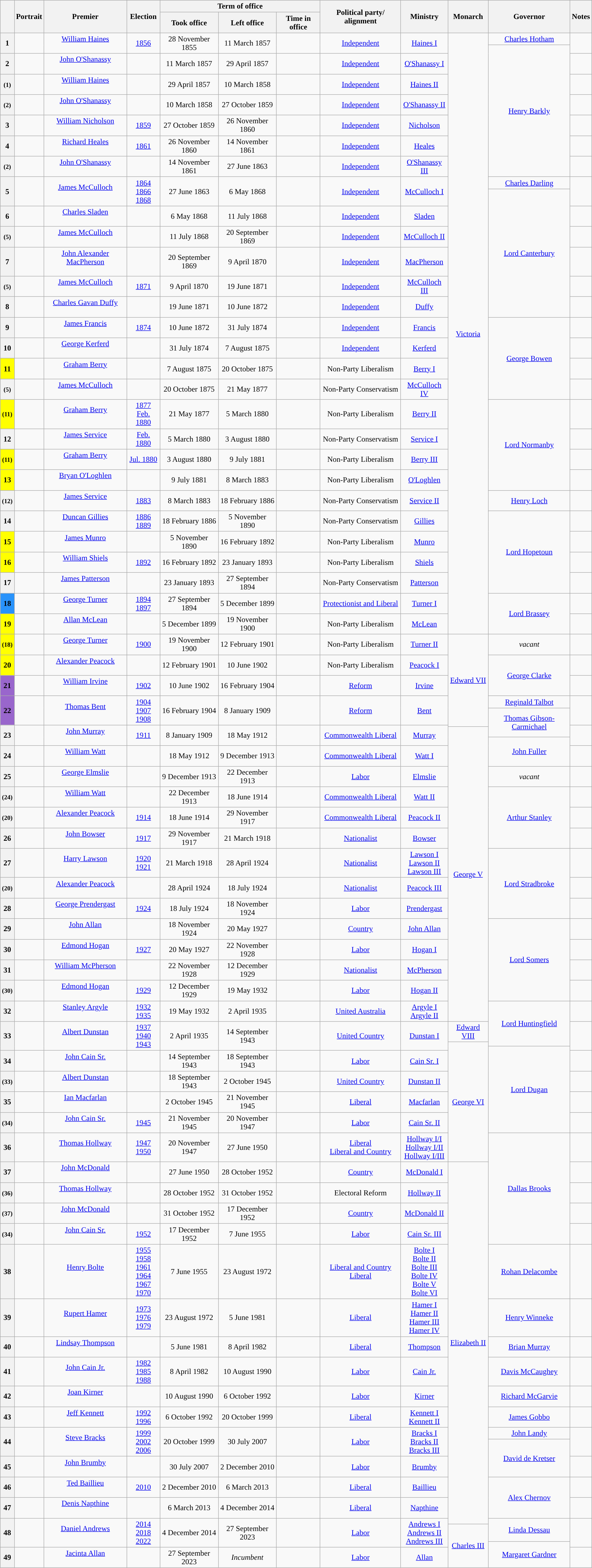<table class="wikitable" style="text-align:center">
<tr>
<th rowspan="2" scope="col"></th>
<th rowspan="2" scope="col">Portrait</th>
<th rowspan="2" scope="col">Premier</th>
<th rowspan="2" scope="col">Election</th>
<th colspan="3" scope="colgroup">Term of office</th>
<th rowspan="2" scope="col">Political party/ alignment</th>
<th rowspan="2" scope="col">Ministry</th>
<th rowspan="2" scope="col">Monarch</th>
<th rowspan="2" scope="col">Governor</th>
<th rowspan="2" scope="col">Notes</th>
</tr>
<tr>
<th scope="col">Took office</th>
<th scope="col">Left office</th>
<th scope="col">Time in office</th>
</tr>
<tr>
<th scope="rowgroup" rowspan="2" style="background:">1</th>
<td rowspan="2"></td>
<td rowspan="2"><a href='#'>William Haines</a><br><br></td>
<td rowspan="2"><a href='#'>1856</a></td>
<td rowspan="2">28 November 1855</td>
<td rowspan="2">11 March 1857</td>
<td rowspan="2"></td>
<td rowspan="2"><a href='#'>Independent</a></td>
<td rowspan="2"><a href='#'>Haines I</a></td>
<td rowspan="37"><a href='#'>Victoria</a></td>
<td><a href='#'>Charles Hotham</a></td>
<td rowspan="2"></td>
</tr>
<tr>
<td rowspan="8"><a href='#'>Henry Barkly</a></td>
</tr>
<tr>
<th scope="row" style="background:">2</th>
<td></td>
<td><a href='#'>John O'Shanassy</a><br><br></td>
<td></td>
<td>11 March 1857</td>
<td>29 April 1857</td>
<td></td>
<td><a href='#'>Independent</a></td>
<td><a href='#'>O'Shanassy I</a></td>
<td></td>
</tr>
<tr>
<th scope="row" style="background:"><small>(1)</small></th>
<td></td>
<td><a href='#'>William Haines</a><br><br></td>
<td></td>
<td>29 April 1857</td>
<td>10 March 1858</td>
<td></td>
<td><a href='#'>Independent</a></td>
<td><a href='#'>Haines II</a></td>
<td></td>
</tr>
<tr>
<th scope="row" style="background:"><small>(2)</small></th>
<td></td>
<td><a href='#'>John O'Shanassy</a><br><br></td>
<td></td>
<td>10 March 1858</td>
<td>27 October 1859</td>
<td></td>
<td><a href='#'>Independent</a></td>
<td><a href='#'>O'Shanassy II</a></td>
<td></td>
</tr>
<tr>
<th scope="row" style="background:">3</th>
<td></td>
<td><a href='#'>William Nicholson</a><br><br></td>
<td><a href='#'>1859</a></td>
<td>27 October 1859</td>
<td>26 November 1860</td>
<td></td>
<td><a href='#'>Independent</a></td>
<td><a href='#'>Nicholson</a></td>
<td></td>
</tr>
<tr>
<th scope="row" style="background:">4</th>
<td></td>
<td><a href='#'>Richard Heales</a><br><br></td>
<td><a href='#'>1861</a></td>
<td>26 November 1860</td>
<td>14 November 1861</td>
<td></td>
<td><a href='#'>Independent</a></td>
<td><a href='#'>Heales</a></td>
<td></td>
</tr>
<tr>
<th scope="row" style="background:"><small>(2)</small></th>
<td></td>
<td><a href='#'>John O'Shanassy</a><br><br></td>
<td></td>
<td>14 November 1861</td>
<td>27 June 1863</td>
<td></td>
<td><a href='#'>Independent</a></td>
<td><a href='#'>O'Shanassy III</a></td>
<td></td>
</tr>
<tr>
<th scope="rowgroup" rowspan="3" style="background:">5</th>
<td rowspan="3"></td>
<td rowspan="3"><a href='#'>James McCulloch</a><br><br></td>
<td rowspan="3"><a href='#'>1864</a><br><a href='#'>1866</a><br><a href='#'>1868</a></td>
<td rowspan="3">27 June 1863</td>
<td rowspan="3">6 May 1868</td>
<td rowspan="3"></td>
<td rowspan="3"><a href='#'>Independent</a></td>
<td rowspan="3"><a href='#'>McCulloch I</a></td>
<td rowspan="3"></td>
</tr>
<tr>
<td><a href='#'>Charles Darling</a></td>
</tr>
<tr>
<td rowspan="7"><a href='#'>Lord Canterbury</a></td>
</tr>
<tr>
<th scope="row" style="background:">6</th>
<td></td>
<td><a href='#'>Charles Sladen</a><br><br></td>
<td></td>
<td>6 May 1868</td>
<td>11 July 1868</td>
<td></td>
<td><a href='#'>Independent</a></td>
<td><a href='#'>Sladen</a></td>
<td></td>
</tr>
<tr>
<th scope="row" style="background:"><small>(5)</small></th>
<td></td>
<td><a href='#'>James McCulloch</a><br><br></td>
<td></td>
<td>11 July 1868</td>
<td>20 September 1869</td>
<td></td>
<td><a href='#'>Independent</a></td>
<td><a href='#'>McCulloch II</a></td>
<td></td>
</tr>
<tr>
<th scope="row" style="background:">7</th>
<td></td>
<td><a href='#'>John Alexander MacPherson</a><br><br></td>
<td></td>
<td>20 September 1869</td>
<td>9 April 1870</td>
<td></td>
<td><a href='#'>Independent</a></td>
<td><a href='#'>MacPherson</a></td>
<td></td>
</tr>
<tr>
<th scope="row" style="background:"><small>(5)</small></th>
<td></td>
<td><a href='#'>James McCulloch</a><br><br></td>
<td><a href='#'>1871</a></td>
<td>9 April 1870</td>
<td>19 June 1871</td>
<td></td>
<td><a href='#'>Independent</a></td>
<td><a href='#'>McCulloch III</a></td>
<td></td>
</tr>
<tr>
<th scope="row" style="background:">8</th>
<td></td>
<td><a href='#'>Charles Gavan Duffy</a><br><br></td>
<td></td>
<td>19 June 1871</td>
<td>10 June 1872</td>
<td></td>
<td><a href='#'>Independent</a></td>
<td><a href='#'>Duffy</a></td>
<td></td>
</tr>
<tr>
<th scope="rowgroup" rowspan="2" style="background:">9</th>
<td rowspan="2"></td>
<td rowspan="2"><a href='#'>James Francis</a><br><br></td>
<td rowspan="2"><a href='#'>1874</a></td>
<td rowspan="2">10 June 1872</td>
<td rowspan="2">31 July 1874</td>
<td rowspan="2"></td>
<td rowspan="2"><a href='#'>Independent</a></td>
<td rowspan="2"><a href='#'>Francis</a></td>
<td rowspan="2"></td>
</tr>
<tr>
<td rowspan="5"><a href='#'>George Bowen</a></td>
</tr>
<tr>
<th scope="row" style="background:">10</th>
<td></td>
<td><a href='#'>George Kerferd</a><br><br></td>
<td></td>
<td>31 July 1874</td>
<td>7 August 1875</td>
<td></td>
<td><a href='#'>Independent</a></td>
<td><a href='#'>Kerferd</a></td>
<td></td>
</tr>
<tr>
<th scope="row" style="background:#FFFF00">11</th>
<td></td>
<td><a href='#'>Graham Berry</a><br><br></td>
<td></td>
<td>7 August 1875</td>
<td>20 October 1875</td>
<td></td>
<td>Non-Party Liberalism</td>
<td><a href='#'>Berry I</a></td>
<td></td>
</tr>
<tr>
<th scope="row" style="background:"><small>(5)</small></th>
<td></td>
<td><a href='#'>James McCulloch</a><br><br></td>
<td></td>
<td>20 October 1875</td>
<td>21 May 1877</td>
<td></td>
<td>Non-Party Conservatism</td>
<td><a href='#'>McCulloch IV</a></td>
<td></td>
</tr>
<tr>
<th scope="rowgroup" rowspan="2" style="background:#FFFF00"><small>(11)</small></th>
<td rowspan="2"></td>
<td rowspan="2"><a href='#'>Graham Berry</a><br><br></td>
<td rowspan="2"><a href='#'>1877</a><br><a href='#'>Feb. 1880</a></td>
<td rowspan="2">21 May 1877</td>
<td rowspan="2">5 March 1880</td>
<td rowspan="2"></td>
<td rowspan="2">Non-Party Liberalism</td>
<td rowspan="2"><a href='#'>Berry II</a></td>
<td rowspan="2"></td>
</tr>
<tr>
<td rowspan="5"><a href='#'>Lord Normanby</a></td>
</tr>
<tr>
<th scope="row" style="background:">12</th>
<td></td>
<td><a href='#'>James Service</a><br><br></td>
<td><a href='#'>Feb. 1880</a></td>
<td>5 March 1880</td>
<td>3 August 1880</td>
<td></td>
<td>Non-Party Conservatism</td>
<td><a href='#'>Service I</a></td>
<td></td>
</tr>
<tr>
<th scope="row" style="background:#FFFF00"><small>(11)</small></th>
<td></td>
<td><a href='#'>Graham Berry</a><br><br></td>
<td><a href='#'>Jul. 1880</a></td>
<td>3 August 1880</td>
<td>9 July 1881</td>
<td></td>
<td>Non-Party Liberalism</td>
<td><a href='#'>Berry III</a></td>
<td></td>
</tr>
<tr>
<th scope="row" style="background:#FFFF00">13</th>
<td></td>
<td><a href='#'>Bryan O'Loghlen</a><br><br></td>
<td></td>
<td>9 July 1881</td>
<td>8 March 1883</td>
<td></td>
<td>Non-Party Liberalism</td>
<td><a href='#'>O'Loghlen</a></td>
<td></td>
</tr>
<tr>
<th scope="rowgroup" rowspan="2" style="background:"><small>(12)</small></th>
<td rowspan="2"></td>
<td rowspan="2"><a href='#'>James Service</a><br><br></td>
<td rowspan="2"><a href='#'>1883</a></td>
<td rowspan="2">8 March 1883</td>
<td rowspan="2">18 February 1886</td>
<td rowspan="2"></td>
<td rowspan="2">Non-Party Conservatism</td>
<td rowspan="2"><a href='#'>Service II</a></td>
<td rowspan="2"></td>
</tr>
<tr>
<td rowspan="2"><a href='#'>Henry Loch</a></td>
</tr>
<tr>
<th scope="rowgroup" rowspan="2" style="background:">14</th>
<td rowspan="2"></td>
<td rowspan="2"><a href='#'>Duncan Gillies</a><br><br></td>
<td rowspan="2"><a href='#'>1886</a><br><a href='#'>1889</a></td>
<td rowspan="2">18 February 1886</td>
<td rowspan="2">5 November 1890</td>
<td rowspan="2"></td>
<td rowspan="2">Non-Party Conservatism</td>
<td rowspan="2"><a href='#'>Gillies</a></td>
<td rowspan="2"></td>
</tr>
<tr>
<td rowspan="5"><a href='#'>Lord Hopetoun</a></td>
</tr>
<tr>
<th scope="row" style="background:#FFFF00">15</th>
<td></td>
<td><a href='#'>James Munro</a><br><br></td>
<td></td>
<td>5 November 1890</td>
<td>16 February 1892</td>
<td></td>
<td>Non-Party Liberalism</td>
<td><a href='#'>Munro</a></td>
<td></td>
</tr>
<tr>
<th scope="row" style="background:#FFFF00">16</th>
<td></td>
<td><a href='#'>William Shiels</a><br><br></td>
<td><a href='#'>1892</a></td>
<td>16 February 1892</td>
<td>23 January 1893</td>
<td></td>
<td>Non-Party Liberalism</td>
<td><a href='#'>Shiels</a></td>
<td></td>
</tr>
<tr>
<th scope="row" style="background:">17</th>
<td></td>
<td><a href='#'>James Patterson</a><br><br></td>
<td></td>
<td>23 January 1893</td>
<td>27 September 1894</td>
<td></td>
<td>Non-Party Conservatism</td>
<td><a href='#'>Patterson</a></td>
<td></td>
</tr>
<tr>
<th scope="rowgroup" rowspan="2" style="background:#2993FB">18</th>
<td rowspan="2"></td>
<td rowspan="2"><a href='#'>George Turner</a><br><br></td>
<td rowspan="2"><a href='#'>1894</a><br><a href='#'>1897</a></td>
<td rowspan="2">27 September 1894</td>
<td rowspan="2">5 December 1899</td>
<td rowspan="2"></td>
<td rowspan="2"><a href='#'>Protectionist and Liberal</a></td>
<td rowspan="2"><a href='#'>Turner I</a></td>
<td rowspan="2"></td>
</tr>
<tr>
<td rowspan="2"><a href='#'>Lord Brassey</a></td>
</tr>
<tr>
<th scope="row" style="background:#FFFF00">19</th>
<td></td>
<td><a href='#'>Allan McLean</a><br><br></td>
<td></td>
<td>5 December 1899</td>
<td>19 November 1900</td>
<td></td>
<td>Non-Party Liberalism</td>
<td><a href='#'>McLean</a></td>
<td></td>
</tr>
<tr>
<th scope="rowgroup" rowspan="2" style="background:#FFFF00"><small>(18)</small></th>
<td rowspan="2"></td>
<td rowspan="2"><a href='#'>George Turner</a><br><br></td>
<td rowspan="2"><a href='#'>1900</a></td>
<td rowspan="2">19 November 1900</td>
<td rowspan="2">12 February 1901</td>
<td rowspan="2"></td>
<td rowspan="2">Non-Party Liberalism</td>
<td rowspan="2"><a href='#'>Turner II</a></td>
<td rowspan="2"><em>vacant</em></td>
<td rowspan="2"></td>
</tr>
<tr>
<td rowspan="6"><a href='#'>Edward VII</a></td>
</tr>
<tr>
<th scope="row" style="background:#FFFF00">20</th>
<td></td>
<td><a href='#'>Alexander Peacock</a><br><br></td>
<td></td>
<td>12 February 1901</td>
<td>10 June 1902</td>
<td></td>
<td>Non-Party Liberalism</td>
<td><a href='#'>Peacock I</a></td>
<td rowspan="2"><a href='#'>George Clarke</a></td>
<td></td>
</tr>
<tr>
<th scope="row" style="background:#9966CC">21</th>
<td></td>
<td><a href='#'>William Irvine</a><br><br></td>
<td><a href='#'>1902</a></td>
<td>10 June 1902</td>
<td>16 February 1904</td>
<td></td>
<td><a href='#'>Reform</a></td>
<td><a href='#'>Irvine</a></td>
<td></td>
</tr>
<tr>
<th scope="rowgroup" rowspan="2" style="background:#9966CC">22</th>
<td rowspan="2"></td>
<td rowspan="2"><a href='#'>Thomas Bent</a><br><br></td>
<td rowspan="2"><a href='#'>1904</a><br><a href='#'>1907</a><br><a href='#'>1908</a></td>
<td rowspan="2">16 February 1904</td>
<td rowspan="2">8 January 1909</td>
<td rowspan="2"></td>
<td rowspan="2"><a href='#'>Reform</a></td>
<td rowspan="2"><a href='#'>Bent</a></td>
<td><a href='#'>Reginald Talbot</a></td>
<td rowspan="2"></td>
</tr>
<tr>
<td rowspan="3"><a href='#'>Thomas Gibson-Carmichael</a></td>
</tr>
<tr>
<th scope="rowgroup" rowspan="3" style="background:">23</th>
<td rowspan="3"></td>
<td rowspan="3"><a href='#'>John Murray</a><br><br></td>
<td rowspan="3"><a href='#'>1911</a></td>
<td rowspan="3">8 January 1909</td>
<td rowspan="3">18 May 1912</td>
<td rowspan="3"></td>
<td rowspan="3"><a href='#'>Commonwealth Liberal</a></td>
<td rowspan="3"><a href='#'>Murray</a></td>
<td rowspan="3"></td>
</tr>
<tr>
<td rowspan="18"><a href='#'>George V</a></td>
</tr>
<tr>
<td rowspan="2"><a href='#'>John Fuller</a></td>
</tr>
<tr>
<th scope="row" style="background:">24</th>
<td></td>
<td><a href='#'>William Watt</a><br><br></td>
<td></td>
<td>18 May 1912</td>
<td>9 December 1913</td>
<td></td>
<td><a href='#'>Commonwealth Liberal</a></td>
<td><a href='#'>Watt I</a></td>
<td></td>
</tr>
<tr>
<th scope="row" style="background:">25</th>
<td></td>
<td><a href='#'>George Elmslie</a><br><br></td>
<td></td>
<td>9 December 1913</td>
<td>22 December 1913</td>
<td></td>
<td><a href='#'>Labor</a></td>
<td><a href='#'>Elmslie</a></td>
<td><em>vacant</em></td>
<td></td>
</tr>
<tr>
<th scope="row" style="background:"><small>(24)</small></th>
<td></td>
<td><a href='#'>William Watt</a><br><br></td>
<td></td>
<td>22 December 1913</td>
<td>18 June 1914</td>
<td></td>
<td><a href='#'>Commonwealth Liberal</a></td>
<td><a href='#'>Watt II</a></td>
<td rowspan="4"><a href='#'>Arthur Stanley</a></td>
<td></td>
</tr>
<tr>
<th scope="row" style="background:"><small>(20)</small></th>
<td></td>
<td><a href='#'>Alexander Peacock</a><br><br></td>
<td><a href='#'>1914</a></td>
<td>18 June 1914</td>
<td>29 November 1917</td>
<td></td>
<td><a href='#'>Commonwealth Liberal</a></td>
<td><a href='#'>Peacock II</a></td>
<td></td>
</tr>
<tr>
<th scope="row" style="background:">26</th>
<td></td>
<td><a href='#'>John Bowser</a><br><br></td>
<td><a href='#'>1917</a></td>
<td>29 November 1917</td>
<td>21 March 1918</td>
<td></td>
<td><a href='#'>Nationalist</a></td>
<td><a href='#'>Bowser</a></td>
<td></td>
</tr>
<tr>
<th scope="rowgroup" rowspan="2" style="background:">27</th>
<td rowspan="2"></td>
<td rowspan="2"><a href='#'>Harry Lawson</a><br><br></td>
<td rowspan="2"><a href='#'>1920</a><br><a href='#'>1921</a></td>
<td rowspan="2">21 March 1918</td>
<td rowspan="2">28 April 1924</td>
<td rowspan="2"></td>
<td rowspan="2"><a href='#'>Nationalist</a></td>
<td rowspan="2"><a href='#'>Lawson I</a><br><a href='#'>Lawson II</a><br><a href='#'>Lawson III</a></td>
<td rowspan="2"></td>
</tr>
<tr>
<td rowspan="4"><a href='#'>Lord Stradbroke</a></td>
</tr>
<tr>
<th scope="row" style="background:"><small>(20)</small></th>
<td></td>
<td><a href='#'>Alexander Peacock</a><br><br></td>
<td></td>
<td>28 April 1924</td>
<td>18 July 1924</td>
<td></td>
<td><a href='#'>Nationalist</a></td>
<td><a href='#'>Peacock III</a></td>
<td></td>
</tr>
<tr>
<th scope="row" style="background:">28</th>
<td></td>
<td><a href='#'>George Prendergast</a><br><br></td>
<td><a href='#'>1924</a></td>
<td>18 July 1924</td>
<td>18 November 1924</td>
<td></td>
<td><a href='#'>Labor</a></td>
<td><a href='#'>Prendergast</a></td>
<td></td>
</tr>
<tr>
<th scope="rowgroup" rowspan="2" style="background:">29</th>
<td rowspan="2"></td>
<td rowspan="2"><a href='#'>John Allan</a><br><br></td>
<td rowspan="2"></td>
<td rowspan="2">18 November 1924</td>
<td rowspan="2">20 May 1927</td>
<td rowspan="2"></td>
<td rowspan="2"><a href='#'>Country</a></td>
<td rowspan="2"><a href='#'>John Allan</a></td>
<td rowspan="2"></td>
</tr>
<tr>
<td rowspan="4"><a href='#'>Lord Somers</a></td>
</tr>
<tr>
<th scope="row" style="background:">30</th>
<td></td>
<td><a href='#'>Edmond Hogan</a><br><br></td>
<td><a href='#'>1927</a></td>
<td>20 May 1927</td>
<td>22 November 1928</td>
<td></td>
<td><a href='#'>Labor</a></td>
<td><a href='#'>Hogan I</a></td>
<td></td>
</tr>
<tr>
<th scope="row" style="background:">31</th>
<td></td>
<td><a href='#'>William McPherson</a><br><br></td>
<td></td>
<td>22 November 1928</td>
<td>12 December 1929</td>
<td></td>
<td><a href='#'>Nationalist</a></td>
<td><a href='#'>McPherson</a></td>
<td></td>
</tr>
<tr>
<th scope="row" style="background:"><small>(30)</small></th>
<td></td>
<td><a href='#'>Edmond Hogan</a><br><br></td>
<td><a href='#'>1929</a></td>
<td>12 December 1929</td>
<td>19 May 1932</td>
<td></td>
<td><a href='#'>Labor</a></td>
<td><a href='#'>Hogan II</a></td>
<td></td>
</tr>
<tr>
<th scope="row" style="background:">32</th>
<td></td>
<td><a href='#'>Stanley Argyle</a><br><br></td>
<td><a href='#'>1932</a><br><a href='#'>1935</a></td>
<td>19 May 1932</td>
<td>2 April 1935</td>
<td></td>
<td><a href='#'>United Australia</a></td>
<td><a href='#'>Argyle I</a><br><a href='#'>Argyle II</a></td>
<td rowspan="4"><a href='#'>Lord Huntingfield</a></td>
<td></td>
</tr>
<tr>
<th scope="rowgroup" rowspan="4" style="background:">33</th>
<td rowspan="4"></td>
<td rowspan="4"><a href='#'>Albert Dunstan</a><br><br></td>
<td rowspan="4"><a href='#'>1937</a><br><a href='#'>1940</a><br><a href='#'>1943</a></td>
<td rowspan="4">2 April 1935</td>
<td rowspan="4">14 September 1943</td>
<td rowspan="4"></td>
<td rowspan="4"><a href='#'>United Country</a></td>
<td rowspan="4"><a href='#'>Dunstan I</a></td>
<td rowspan="4"></td>
</tr>
<tr>
<td><a href='#'>Edward VIII</a></td>
</tr>
<tr>
<td rowspan="9"><a href='#'>George VI</a></td>
</tr>
<tr>
<td rowspan="6"><a href='#'>Lord Dugan</a></td>
</tr>
<tr>
<th scope="row" style="background:">34</th>
<td></td>
<td><a href='#'>John Cain Sr.</a><br><br></td>
<td></td>
<td>14 September 1943</td>
<td>18 September 1943</td>
<td></td>
<td><a href='#'>Labor</a></td>
<td><a href='#'>Cain Sr. I</a></td>
<td></td>
</tr>
<tr>
<th scope="row" style="background:"><small>(33)</small></th>
<td></td>
<td><a href='#'>Albert Dunstan</a><br><br></td>
<td></td>
<td>18 September 1943</td>
<td>2 October 1945</td>
<td></td>
<td><a href='#'>United Country</a></td>
<td><a href='#'>Dunstan II</a></td>
<td></td>
</tr>
<tr>
<th scope="row" style="background:">35</th>
<td></td>
<td><a href='#'>Ian Macfarlan</a><br><br></td>
<td></td>
<td>2 October 1945</td>
<td>21 November 1945</td>
<td></td>
<td><a href='#'>Liberal</a></td>
<td><a href='#'>Macfarlan</a></td>
<td></td>
</tr>
<tr>
<th scope="row" style="background:"><small>(34)</small></th>
<td></td>
<td><a href='#'>John Cain Sr.</a><br><br></td>
<td><a href='#'>1945</a></td>
<td>21 November 1945</td>
<td>20 November 1947</td>
<td></td>
<td><a href='#'>Labor</a></td>
<td><a href='#'>Cain Sr. II</a></td>
<td></td>
</tr>
<tr>
<th scope="rowgroup" rowspan="2" style="background:">36</th>
<td rowspan="2"></td>
<td rowspan="2"><a href='#'>Thomas Hollway</a><br><br></td>
<td rowspan="2"><a href='#'>1947</a><br><a href='#'>1950</a></td>
<td rowspan="2">20 November 1947</td>
<td rowspan="2">27 June 1950</td>
<td rowspan="2"></td>
<td rowspan="2"><a href='#'>Liberal</a><br><a href='#'>Liberal and Country</a></td>
<td rowspan="2"><a href='#'>Hollway I/I</a><br><a href='#'>Hollway I/II</a><br><a href='#'>Hollway I/III</a></td>
<td rowspan="2"></td>
</tr>
<tr>
<td rowspan="7"><a href='#'>Dallas Brooks</a></td>
</tr>
<tr>
<th scope="rowgroup" rowspan="2" style="background:">37</th>
<td rowspan="2"></td>
<td rowspan="2"><a href='#'>John McDonald</a><br><br></td>
<td rowspan="2"></td>
<td rowspan="2">27 June 1950</td>
<td rowspan="2">28 October 1952</td>
<td rowspan="2"></td>
<td rowspan="2"><a href='#'>Country</a></td>
<td rowspan="2"><a href='#'>McDonald I</a></td>
<td rowspan="2"></td>
</tr>
<tr>
<td rowspan="25"><a href='#'>Elizabeth II</a></td>
</tr>
<tr>
<th scope="row" style="background:"><small>(36)</small></th>
<td></td>
<td><a href='#'>Thomas Hollway</a><br><br></td>
<td></td>
<td>28 October 1952</td>
<td>31 October 1952</td>
<td></td>
<td>Electoral Reform</td>
<td><a href='#'>Hollway II</a></td>
<td></td>
</tr>
<tr>
<th scope="row" style="background:"><small>(37)</small></th>
<td></td>
<td><a href='#'>John McDonald</a><br><br></td>
<td></td>
<td>31 October 1952</td>
<td>17 December 1952</td>
<td></td>
<td><a href='#'>Country</a></td>
<td><a href='#'>McDonald II</a></td>
<td></td>
</tr>
<tr>
<th scope="row" style="background:"><small>(34)</small></th>
<td></td>
<td><a href='#'>John Cain Sr.</a><br><br></td>
<td><a href='#'>1952</a></td>
<td>17 December 1952</td>
<td>7 June 1955</td>
<td></td>
<td><a href='#'>Labor</a></td>
<td><a href='#'>Cain Sr. III</a></td>
<td></td>
</tr>
<tr>
<th scope="rowgroup" rowspan="2" style="background:">38</th>
<td rowspan="2"></td>
<td rowspan="2"><a href='#'>Henry Bolte</a><br><br></td>
<td rowspan="2"><a href='#'>1955</a><br><a href='#'>1958</a><br><a href='#'>1961</a><br><a href='#'>1964</a><br><a href='#'>1967</a><br><a href='#'>1970</a></td>
<td rowspan="2">7 June 1955</td>
<td rowspan="2">23 August 1972</td>
<td rowspan="2"></td>
<td rowspan="2"><a href='#'>Liberal and Country</a><br><a href='#'>Liberal</a></td>
<td rowspan="2"><a href='#'>Bolte I</a><br><a href='#'>Bolte II</a><br><a href='#'>Bolte III</a><br><a href='#'>Bolte IV</a><br><a href='#'>Bolte V</a><br><a href='#'>Bolte VI</a></td>
<td rowspan="2"></td>
</tr>
<tr>
<td rowspan="2"><a href='#'>Rohan Delacombe</a></td>
</tr>
<tr>
<th scope="rowgroup" rowspan="2" style="background:">39</th>
<td rowspan="2"></td>
<td rowspan="2"><a href='#'>Rupert Hamer</a><br><br></td>
<td rowspan="2"><a href='#'>1973</a><br><a href='#'>1976</a><br><a href='#'>1979</a></td>
<td rowspan="2">23 August 1972</td>
<td rowspan="2">5 June 1981</td>
<td rowspan="2"></td>
<td rowspan="2"><a href='#'>Liberal</a></td>
<td rowspan="2"><a href='#'>Hamer I</a><br><a href='#'>Hamer II</a><br><a href='#'>Hamer III</a><br><a href='#'>Hamer IV</a></td>
<td rowspan="2"></td>
</tr>
<tr>
<td rowspan="2"><a href='#'>Henry Winneke</a></td>
</tr>
<tr>
<th scope="rowgroup" rowspan="2" style="background:">40</th>
<td rowspan="2"></td>
<td rowspan="2"><a href='#'>Lindsay Thompson</a><br><br></td>
<td rowspan="2"></td>
<td rowspan="2">5 June 1981</td>
<td rowspan="2">8 April 1982</td>
<td rowspan="2"></td>
<td rowspan="2"><a href='#'>Liberal</a></td>
<td rowspan="2"><a href='#'>Thompson</a></td>
<td rowspan="2"></td>
</tr>
<tr>
<td rowspan="2"><a href='#'>Brian Murray</a></td>
</tr>
<tr>
<th scope="rowgroup" rowspan="2" style="background:">41</th>
<td rowspan="2"></td>
<td rowspan="2"><a href='#'>John Cain Jr.</a><br><br></td>
<td rowspan="2"><a href='#'>1982</a><br><a href='#'>1985</a><br><a href='#'>1988</a></td>
<td rowspan="2">8 April 1982</td>
<td rowspan="2">10 August 1990</td>
<td rowspan="2"></td>
<td rowspan="2"><a href='#'>Labor</a></td>
<td rowspan="2"><a href='#'>Cain Jr.</a></td>
<td rowspan="2"></td>
</tr>
<tr>
<td rowspan="2"><a href='#'>Davis McCaughey</a></td>
</tr>
<tr>
<th scope="rowgroup" rowspan="2" style="background:">42</th>
<td rowspan="2"></td>
<td rowspan="2"><a href='#'>Joan Kirner</a><br><br></td>
<td rowspan="2"></td>
<td rowspan="2">10 August 1990</td>
<td rowspan="2">6 October 1992</td>
<td rowspan="2"></td>
<td rowspan="2"><a href='#'>Labor</a></td>
<td rowspan="2"><a href='#'>Kirner</a></td>
<td rowspan="2"></td>
</tr>
<tr>
<td rowspan="2"><a href='#'>Richard McGarvie</a></td>
</tr>
<tr>
<th scope="rowgroup" rowspan="2" style="background:">43</th>
<td rowspan="2"></td>
<td rowspan="2"><a href='#'>Jeff Kennett</a><br><br></td>
<td rowspan="2"><a href='#'>1992</a><br><a href='#'>1996</a></td>
<td rowspan="2">6 October 1992</td>
<td rowspan="2">20 October 1999</td>
<td rowspan="2"></td>
<td rowspan="2"><a href='#'>Liberal</a></td>
<td rowspan="2"><a href='#'>Kennett I</a><br><a href='#'>Kennett II</a></td>
<td rowspan="2"></td>
</tr>
<tr>
<td rowspan="2"><a href='#'>James Gobbo</a></td>
</tr>
<tr>
<th scope="rowgroup" rowspan="3" style="background:">44</th>
<td rowspan="3"></td>
<td rowspan="3"><a href='#'>Steve Bracks</a><br><br></td>
<td rowspan="3"><a href='#'>1999</a><br><a href='#'>2002</a><br><a href='#'>2006</a></td>
<td rowspan="3">20 October 1999</td>
<td rowspan="3">30 July 2007</td>
<td rowspan="3"></td>
<td rowspan="3"><a href='#'>Labor</a></td>
<td rowspan="3"><a href='#'>Bracks I</a><br><a href='#'>Bracks II</a><br><a href='#'>Bracks III</a></td>
<td rowspan="3"></td>
</tr>
<tr>
<td><a href='#'>John Landy</a></td>
</tr>
<tr>
<td rowspan="3"><a href='#'>David de Kretser</a></td>
</tr>
<tr>
<th scope="row" style="background:">45</th>
<td></td>
<td><a href='#'>John Brumby</a><br><br></td>
<td></td>
<td>30 July 2007</td>
<td>2 December 2010</td>
<td></td>
<td><a href='#'>Labor</a></td>
<td><a href='#'>Brumby</a></td>
<td></td>
</tr>
<tr>
<th scope="rowgroup" rowspan="2" style="background:">46</th>
<td rowspan="2"></td>
<td rowspan="2"><a href='#'>Ted Baillieu</a><br><br></td>
<td rowspan="2"><a href='#'>2010</a></td>
<td rowspan="2">2 December 2010</td>
<td rowspan="2">6 March 2013</td>
<td rowspan="2"></td>
<td rowspan="2"><a href='#'>Liberal</a></td>
<td rowspan="2"><a href='#'>Baillieu</a></td>
<td rowspan="2"></td>
</tr>
<tr>
<td rowspan="3"><a href='#'>Alex Chernov</a></td>
</tr>
<tr>
<th scope="row" style="background:">47</th>
<td></td>
<td><a href='#'>Denis Napthine</a><br><br></td>
<td></td>
<td>6 March 2013</td>
<td>4 December 2014</td>
<td></td>
<td><a href='#'>Liberal</a></td>
<td><a href='#'>Napthine</a></td>
<td></td>
</tr>
<tr>
<th scope="rowgroup" rowspan="4" style="background:">48</th>
<td rowspan="4"></td>
<td rowspan="4"><a href='#'>Daniel Andrews</a><br><br></td>
<td rowspan="4"><a href='#'>2014</a><br><a href='#'>2018</a><br><a href='#'>2022</a></td>
<td rowspan="4">4 December 2014</td>
<td rowspan="4">27 September 2023</td>
<td rowspan="4"></td>
<td rowspan="4"><a href='#'>Labor</a></td>
<td rowspan="4"><a href='#'>Andrews I</a><br><a href='#'>Andrews II</a><br><a href='#'>Andrews III</a></td>
<td rowspan="4"></td>
</tr>
<tr>
<td rowspan="2"><a href='#'>Linda Dessau</a></td>
</tr>
<tr>
<td rowspan="3"><a href='#'>Charles III</a></td>
</tr>
<tr>
<td rowspan="2"><a href='#'>Margaret Gardner</a></td>
</tr>
<tr>
<th scope="row" style="background:">49</th>
<td></td>
<td><a href='#'>Jacinta Allan</a><br><br></td>
<td></td>
<td>27 September 2023</td>
<td><em>Incumbent</em></td>
<td></td>
<td><a href='#'>Labor</a></td>
<td><a href='#'>Allan</a></td>
<td></td>
</tr>
</table>
